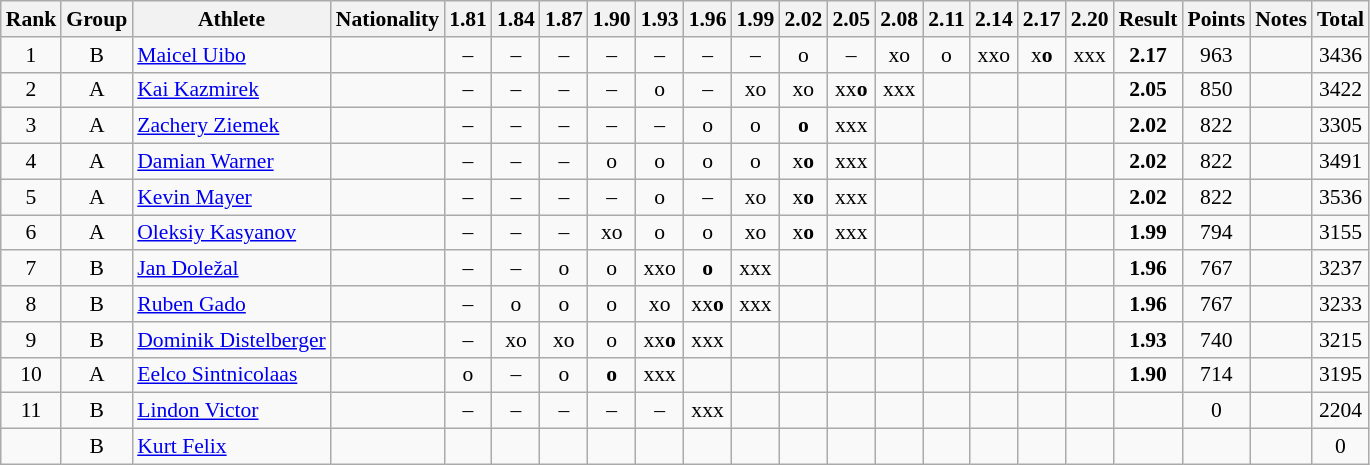<table class="wikitable sortable" style="text-align:center;font-size:90%">
<tr>
<th>Rank</th>
<th>Group</th>
<th>Athlete</th>
<th>Nationality</th>
<th>1.81</th>
<th>1.84</th>
<th>1.87</th>
<th>1.90</th>
<th>1.93</th>
<th>1.96</th>
<th>1.99</th>
<th>2.02</th>
<th>2.05</th>
<th>2.08</th>
<th>2.11</th>
<th>2.14</th>
<th>2.17</th>
<th>2.20</th>
<th>Result</th>
<th>Points</th>
<th>Notes</th>
<th>Total</th>
</tr>
<tr>
<td>1</td>
<td>B</td>
<td align=left><a href='#'>Maicel Uibo</a></td>
<td align=left></td>
<td>–</td>
<td>–</td>
<td>–</td>
<td>–</td>
<td>–</td>
<td>–</td>
<td>–</td>
<td>o</td>
<td>–</td>
<td>xo</td>
<td>o</td>
<td>xxo</td>
<td>x<strong>o</strong></td>
<td>xxx</td>
<td><strong>2.17</strong></td>
<td>963</td>
<td></td>
<td>3436</td>
</tr>
<tr>
<td>2</td>
<td>A</td>
<td align=left><a href='#'>Kai Kazmirek</a></td>
<td align=left></td>
<td>–</td>
<td>–</td>
<td>–</td>
<td>–</td>
<td>o</td>
<td>–</td>
<td>xo</td>
<td>xo</td>
<td>xx<strong>o</strong></td>
<td>xxx</td>
<td></td>
<td></td>
<td></td>
<td></td>
<td><strong>2.05</strong></td>
<td>850</td>
<td></td>
<td>3422</td>
</tr>
<tr>
<td>3</td>
<td>A</td>
<td align=left><a href='#'>Zachery Ziemek</a></td>
<td align=left></td>
<td>–</td>
<td>–</td>
<td>–</td>
<td>–</td>
<td>–</td>
<td>o</td>
<td>o</td>
<td><strong>o</strong></td>
<td>xxx</td>
<td></td>
<td></td>
<td></td>
<td></td>
<td></td>
<td><strong>2.02</strong></td>
<td>822</td>
<td></td>
<td>3305</td>
</tr>
<tr>
<td>4</td>
<td>A</td>
<td align=left><a href='#'>Damian Warner</a></td>
<td align=left></td>
<td>–</td>
<td>–</td>
<td>–</td>
<td>o</td>
<td>o</td>
<td>o</td>
<td>o</td>
<td>x<strong>o</strong></td>
<td>xxx</td>
<td></td>
<td></td>
<td></td>
<td></td>
<td></td>
<td><strong>2.02</strong></td>
<td>822</td>
<td></td>
<td>3491</td>
</tr>
<tr>
<td>5</td>
<td>A</td>
<td align=left><a href='#'>Kevin Mayer</a></td>
<td align=left></td>
<td>–</td>
<td>–</td>
<td>–</td>
<td>–</td>
<td>o</td>
<td>–</td>
<td>xo</td>
<td>x<strong>o</strong></td>
<td>xxx</td>
<td></td>
<td></td>
<td></td>
<td></td>
<td></td>
<td><strong>2.02</strong></td>
<td>822</td>
<td></td>
<td>3536</td>
</tr>
<tr>
<td>6</td>
<td>A</td>
<td align=left><a href='#'>Oleksiy Kasyanov</a></td>
<td align=left></td>
<td>–</td>
<td>–</td>
<td>–</td>
<td>xo</td>
<td>o</td>
<td>o</td>
<td>xo</td>
<td>x<strong>o</strong></td>
<td>xxx</td>
<td></td>
<td></td>
<td></td>
<td></td>
<td></td>
<td><strong>1.99</strong></td>
<td>794</td>
<td></td>
<td>3155</td>
</tr>
<tr>
<td>7</td>
<td>B</td>
<td align=left><a href='#'>Jan Doležal</a></td>
<td align=left></td>
<td>–</td>
<td>–</td>
<td>o</td>
<td>o</td>
<td>xxo</td>
<td><strong>o</strong></td>
<td>xxx</td>
<td></td>
<td></td>
<td></td>
<td></td>
<td></td>
<td></td>
<td></td>
<td><strong>1.96</strong></td>
<td>767</td>
<td></td>
<td>3237</td>
</tr>
<tr>
<td>8</td>
<td>B</td>
<td align=left><a href='#'>Ruben Gado</a></td>
<td align=left></td>
<td>–</td>
<td>o</td>
<td>o</td>
<td>o</td>
<td>xo</td>
<td>xx<strong>o</strong></td>
<td>xxx</td>
<td></td>
<td></td>
<td></td>
<td></td>
<td></td>
<td></td>
<td></td>
<td><strong>1.96</strong></td>
<td>767</td>
<td></td>
<td>3233</td>
</tr>
<tr>
<td>9</td>
<td>B</td>
<td align=left><a href='#'>Dominik Distelberger</a></td>
<td align=left></td>
<td>–</td>
<td>xo</td>
<td>xo</td>
<td>o</td>
<td>xx<strong>o</strong></td>
<td>xxx</td>
<td></td>
<td></td>
<td></td>
<td></td>
<td></td>
<td></td>
<td></td>
<td></td>
<td><strong>1.93</strong></td>
<td>740</td>
<td></td>
<td>3215</td>
</tr>
<tr>
<td>10</td>
<td>A</td>
<td align=left><a href='#'>Eelco Sintnicolaas</a></td>
<td align=left></td>
<td>o</td>
<td>–</td>
<td>o</td>
<td><strong>o</strong></td>
<td>xxx</td>
<td></td>
<td></td>
<td></td>
<td></td>
<td></td>
<td></td>
<td></td>
<td></td>
<td></td>
<td><strong>1.90</strong></td>
<td>714</td>
<td></td>
<td>3195</td>
</tr>
<tr>
<td>11</td>
<td>B</td>
<td align=left><a href='#'>Lindon Victor</a></td>
<td align=left></td>
<td>–</td>
<td>–</td>
<td>–</td>
<td>–</td>
<td>–</td>
<td>xxx</td>
<td></td>
<td></td>
<td></td>
<td></td>
<td></td>
<td></td>
<td></td>
<td></td>
<td><strong></strong></td>
<td>0</td>
<td></td>
<td>2204</td>
</tr>
<tr>
<td></td>
<td>B</td>
<td align=left><a href='#'>Kurt Felix</a></td>
<td align=left></td>
<td></td>
<td></td>
<td></td>
<td></td>
<td></td>
<td></td>
<td></td>
<td></td>
<td></td>
<td></td>
<td></td>
<td></td>
<td></td>
<td></td>
<td><strong></strong></td>
<td></td>
<td></td>
<td>0</td>
</tr>
</table>
